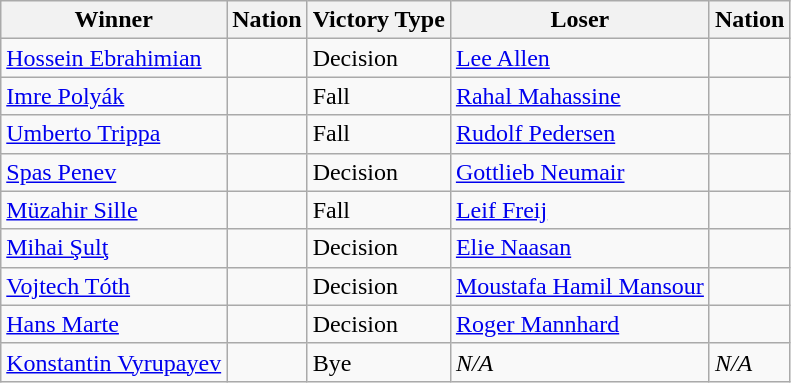<table class="wikitable sortable" style="text-align:left;">
<tr>
<th>Winner</th>
<th>Nation</th>
<th>Victory Type</th>
<th>Loser</th>
<th>Nation</th>
</tr>
<tr>
<td><a href='#'>Hossein Ebrahimian</a></td>
<td></td>
<td>Decision</td>
<td><a href='#'>Lee Allen</a></td>
<td></td>
</tr>
<tr>
<td><a href='#'>Imre Polyák</a></td>
<td></td>
<td>Fall</td>
<td><a href='#'>Rahal Mahassine</a></td>
<td></td>
</tr>
<tr>
<td><a href='#'>Umberto Trippa</a></td>
<td></td>
<td>Fall</td>
<td><a href='#'>Rudolf Pedersen</a></td>
<td></td>
</tr>
<tr>
<td><a href='#'>Spas Penev</a></td>
<td></td>
<td>Decision</td>
<td><a href='#'>Gottlieb Neumair</a></td>
<td></td>
</tr>
<tr>
<td><a href='#'>Müzahir Sille</a></td>
<td></td>
<td>Fall</td>
<td><a href='#'>Leif Freij</a></td>
<td></td>
</tr>
<tr>
<td><a href='#'>Mihai Şulţ</a></td>
<td></td>
<td>Decision</td>
<td><a href='#'>Elie Naasan</a></td>
<td></td>
</tr>
<tr>
<td><a href='#'>Vojtech Tóth</a></td>
<td></td>
<td>Decision</td>
<td><a href='#'>Moustafa Hamil Mansour</a></td>
<td></td>
</tr>
<tr>
<td><a href='#'>Hans Marte</a></td>
<td></td>
<td>Decision</td>
<td><a href='#'>Roger Mannhard</a></td>
<td></td>
</tr>
<tr>
<td><a href='#'>Konstantin Vyrupayev</a></td>
<td></td>
<td>Bye</td>
<td><em>N/A</em></td>
<td><em>N/A</em></td>
</tr>
</table>
